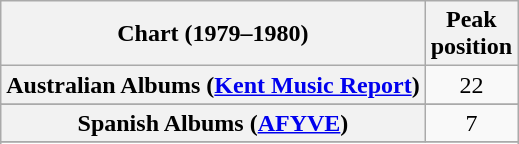<table class="wikitable sortable plainrowheaders">
<tr>
<th>Chart (1979–1980)</th>
<th>Peak<br>position</th>
</tr>
<tr>
<th scope="row">Australian Albums (<a href='#'>Kent Music Report</a>)</th>
<td align="center">22</td>
</tr>
<tr>
</tr>
<tr>
</tr>
<tr>
</tr>
<tr>
</tr>
<tr>
<th scope="row">Spanish Albums (<a href='#'>AFYVE</a>)</th>
<td align="center">7</td>
</tr>
<tr>
</tr>
<tr>
</tr>
</table>
